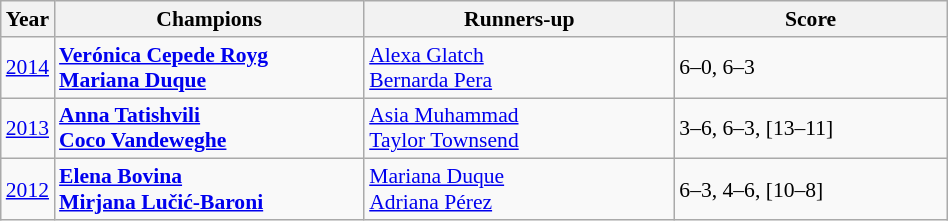<table class="wikitable" style="font-size:90%">
<tr>
<th>Year</th>
<th width="200">Champions</th>
<th width="200">Runners-up</th>
<th width="175">Score</th>
</tr>
<tr>
<td><a href='#'>2014</a></td>
<td> <strong><a href='#'>Verónica Cepede Royg</a></strong> <br>  <strong><a href='#'>Mariana Duque</a></strong></td>
<td> <a href='#'>Alexa Glatch</a> <br>  <a href='#'>Bernarda Pera</a></td>
<td>6–0, 6–3</td>
</tr>
<tr>
<td><a href='#'>2013</a></td>
<td> <strong><a href='#'>Anna Tatishvili</a></strong> <br>  <strong><a href='#'>Coco Vandeweghe</a></strong></td>
<td> <a href='#'>Asia Muhammad</a> <br>  <a href='#'>Taylor Townsend</a></td>
<td>3–6, 6–3, [13–11]</td>
</tr>
<tr>
<td><a href='#'>2012</a></td>
<td> <strong><a href='#'>Elena Bovina</a></strong> <br>  <strong><a href='#'>Mirjana Lučić-Baroni</a></strong></td>
<td> <a href='#'>Mariana Duque</a> <br>  <a href='#'>Adriana Pérez</a></td>
<td>6–3, 4–6, [10–8]</td>
</tr>
</table>
